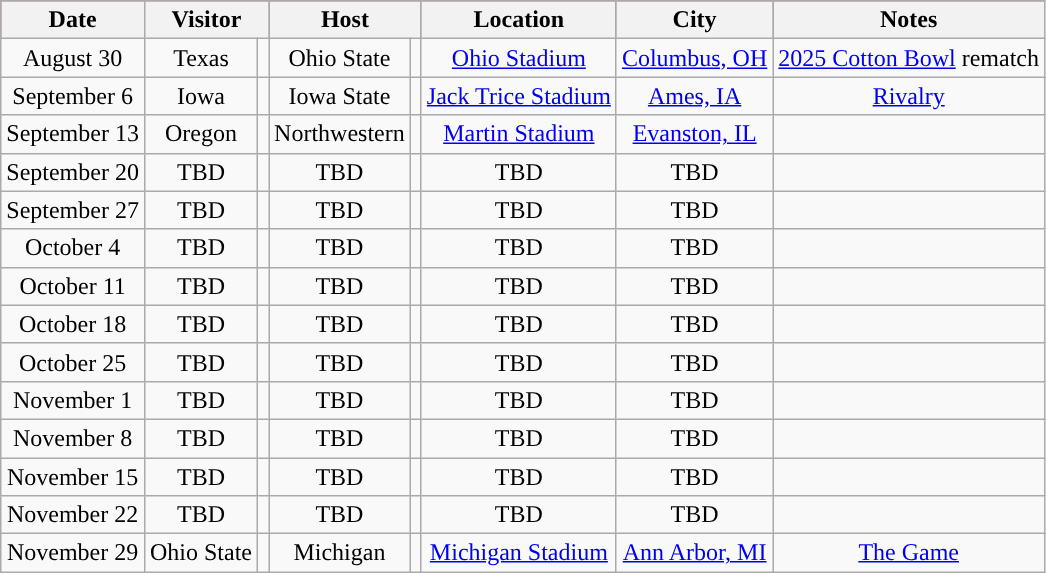<table class="wikitable" style="text-align:center">
<tr style="background:#A32638;"|>
<th>Date</th>
<th colspan=2>Visitor</th>
<th colspan=2>Host</th>
<th>Location</th>
<th>City</th>
<th>Notes</th>
</tr>
<tr>
<td>August 30</td>
<td>Texas</td>
<td></td>
<td>Ohio State</td>
<td></td>
<td><a href='#'>Ohio Stadium</a></td>
<td><a href='#'>Columbus, OH</a></td>
<td><a href='#'>2025 Cotton Bowl</a> rematch</td>
</tr>
<tr>
<td>September 6</td>
<td>Iowa</td>
<td></td>
<td>Iowa State</td>
<td></td>
<td><a href='#'>Jack Trice Stadium</a></td>
<td><a href='#'>Ames, IA</a></td>
<td><a href='#'>Rivalry</a></td>
</tr>
<tr>
<td>September 13</td>
<td>Oregon</td>
<td></td>
<td>Northwestern</td>
<td></td>
<td><a href='#'>Martin Stadium</a></td>
<td><a href='#'>Evanston, IL</a></td>
<td></td>
</tr>
<tr>
<td>September 20</td>
<td>TBD</td>
<td></td>
<td>TBD</td>
<td></td>
<td>TBD</td>
<td>TBD</td>
<td></td>
</tr>
<tr>
<td>September 27</td>
<td>TBD</td>
<td></td>
<td>TBD</td>
<td></td>
<td>TBD</td>
<td>TBD</td>
<td></td>
</tr>
<tr>
<td>October 4</td>
<td>TBD</td>
<td></td>
<td>TBD</td>
<td></td>
<td>TBD</td>
<td>TBD</td>
<td></td>
</tr>
<tr>
<td>October 11</td>
<td>TBD</td>
<td></td>
<td>TBD</td>
<td></td>
<td>TBD</td>
<td>TBD</td>
<td></td>
</tr>
<tr>
<td>October 18</td>
<td>TBD</td>
<td></td>
<td>TBD</td>
<td></td>
<td>TBD</td>
<td>TBD</td>
<td></td>
</tr>
<tr>
<td>October 25</td>
<td>TBD</td>
<td></td>
<td>TBD</td>
<td></td>
<td>TBD</td>
<td>TBD</td>
<td></td>
</tr>
<tr>
<td>November 1</td>
<td>TBD</td>
<td></td>
<td>TBD</td>
<td></td>
<td>TBD</td>
<td>TBD</td>
<td></td>
</tr>
<tr>
<td>November 8</td>
<td>TBD</td>
<td></td>
<td>TBD</td>
<td></td>
<td>TBD</td>
<td>TBD</td>
<td></td>
</tr>
<tr>
<td>November 15</td>
<td>TBD</td>
<td></td>
<td>TBD</td>
<td></td>
<td>TBD</td>
<td>TBD</td>
<td></td>
</tr>
<tr>
<td>November 22</td>
<td>TBD</td>
<td></td>
<td>TBD</td>
<td></td>
<td>TBD</td>
<td>TBD</td>
<td></td>
</tr>
<tr>
<td>November 29</td>
<td>Ohio State</td>
<td></td>
<td>Michigan</td>
<td></td>
<td><a href='#'>Michigan Stadium</a></td>
<td><a href='#'>Ann Arbor, MI</a></td>
<td><a href='#'>The Game</a></td>
</tr>
</table>
